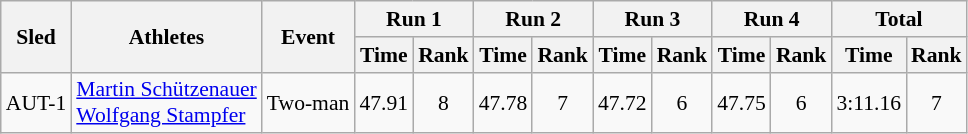<table class="wikitable" border="1" style="font-size:90%">
<tr>
<th rowspan="2">Sled</th>
<th rowspan="2">Athletes</th>
<th rowspan="2">Event</th>
<th colspan="2">Run 1</th>
<th colspan="2">Run 2</th>
<th colspan="2">Run 3</th>
<th colspan="2">Run 4</th>
<th colspan="2">Total</th>
</tr>
<tr>
<th>Time</th>
<th>Rank</th>
<th>Time</th>
<th>Rank</th>
<th>Time</th>
<th>Rank</th>
<th>Time</th>
<th>Rank</th>
<th>Time</th>
<th>Rank</th>
</tr>
<tr>
<td align="center">AUT-1</td>
<td><a href='#'>Martin Schützenauer</a><br><a href='#'>Wolfgang Stampfer</a></td>
<td>Two-man</td>
<td align="center">47.91</td>
<td align="center">8</td>
<td align="center">47.78</td>
<td align="center">7</td>
<td align="center">47.72</td>
<td align="center">6</td>
<td align="center">47.75</td>
<td align="center">6</td>
<td align="center">3:11.16</td>
<td align="center">7</td>
</tr>
</table>
